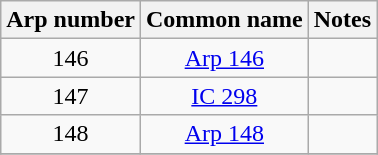<table class="wikitable" style="text-align:center;">
<tr>
<th>Arp number</th>
<th>Common name</th>
<th>Notes</th>
</tr>
<tr>
<td>146</td>
<td><a href='#'>Arp 146</a></td>
<td></td>
</tr>
<tr>
<td>147</td>
<td><a href='#'>IC 298</a></td>
<td></td>
</tr>
<tr>
<td>148</td>
<td><a href='#'>Arp 148</a></td>
<td></td>
</tr>
<tr>
</tr>
</table>
